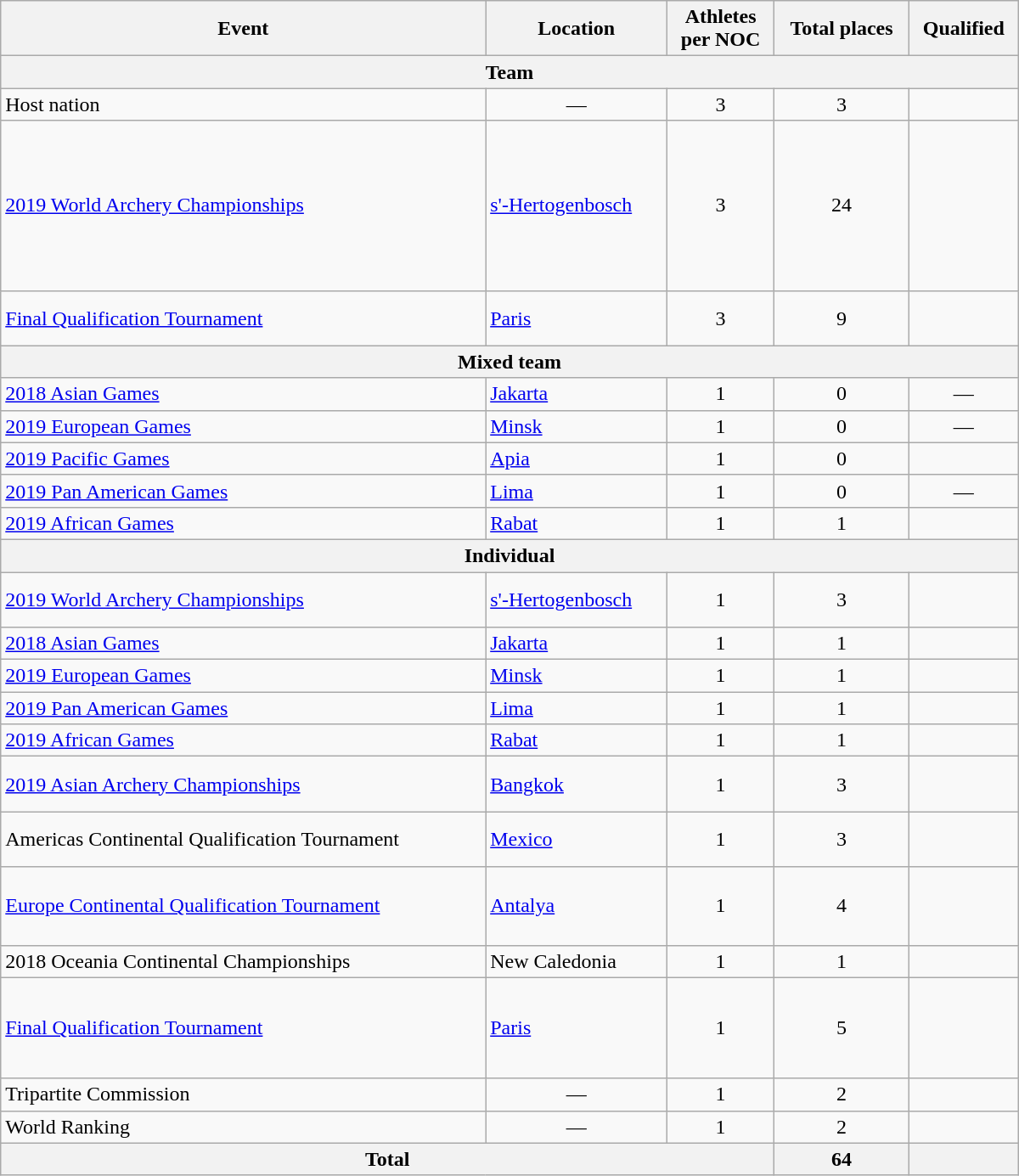<table class="wikitable" width=800>
<tr>
<th>Event</th>
<th>Location</th>
<th>Athletes<br> per NOC</th>
<th>Total places</th>
<th>Qualified</th>
</tr>
<tr>
<th colspan=5>Team</th>
</tr>
<tr>
<td>Host nation</td>
<td align=center>—</td>
<td align="center">3</td>
<td align="center">3</td>
<td></td>
</tr>
<tr>
<td><a href='#'>2019 World Archery Championships</a></td>
<td> <a href='#'>s'-Hertogenbosch</a></td>
<td align="center">3</td>
<td align="center">24</td>
<td><br><br><br><br><br> <br><br></td>
</tr>
<tr>
<td><a href='#'>Final Qualification Tournament</a></td>
<td> <a href='#'>Paris</a></td>
<td align="center">3</td>
<td align="center">9</td>
<td><br><br></td>
</tr>
<tr>
<th colspan=5>Mixed team</th>
</tr>
<tr>
<td><a href='#'>2018 Asian Games</a></td>
<td> <a href='#'>Jakarta</a></td>
<td align="center">1</td>
<td align="center">0</td>
<td align=center>— </td>
</tr>
<tr>
<td><a href='#'>2019 European Games</a></td>
<td> <a href='#'>Minsk</a></td>
<td align="center">1</td>
<td align="center">0</td>
<td align=center>—</td>
</tr>
<tr>
<td><a href='#'>2019 Pacific Games</a></td>
<td> <a href='#'>Apia</a></td>
<td align="center">1</td>
<td align="center">0</td>
<td><s></s></td>
</tr>
<tr>
<td><a href='#'>2019 Pan American Games</a></td>
<td> <a href='#'>Lima</a></td>
<td align="center">1</td>
<td align="center">0</td>
<td align=center>—</td>
</tr>
<tr>
<td><a href='#'>2019 African Games</a></td>
<td> <a href='#'>Rabat</a></td>
<td align="center">1</td>
<td align="center">1</td>
<td></td>
</tr>
<tr>
<th colspan=5>Individual</th>
</tr>
<tr>
<td><a href='#'>2019 World Archery Championships</a></td>
<td> <a href='#'>s'-Hertogenbosch</a></td>
<td align="center">1</td>
<td align="center">3</td>
<td><br><br></td>
</tr>
<tr>
<td><a href='#'>2018 Asian Games</a></td>
<td> <a href='#'>Jakarta</a></td>
<td align="center">1</td>
<td align="center">1</td>
<td></td>
</tr>
<tr>
<td><a href='#'>2019 European Games</a></td>
<td> <a href='#'>Minsk</a></td>
<td align="center">1</td>
<td align="center">1</td>
<td></td>
</tr>
<tr>
<td><a href='#'>2019 Pan American Games</a></td>
<td> <a href='#'>Lima</a></td>
<td align="center">1</td>
<td align="center">1</td>
<td></td>
</tr>
<tr>
<td><a href='#'>2019 African Games</a></td>
<td> <a href='#'>Rabat</a></td>
<td align="center">1</td>
<td align="center">1</td>
<td><s></s><br></td>
</tr>
<tr>
<td><a href='#'>2019 Asian Archery Championships</a></td>
<td> <a href='#'>Bangkok</a></td>
<td align="center">1</td>
<td align="center">3</td>
<td><br><br></td>
</tr>
<tr>
<td>Americas Continental Qualification Tournament</td>
<td> <a href='#'>Mexico</a></td>
<td align="center">1</td>
<td align="center">3</td>
<td><br><br></td>
</tr>
<tr>
<td><a href='#'>Europe Continental Qualification Tournament</a></td>
<td> <a href='#'>Antalya</a></td>
<td align="center">1</td>
<td align="center">4</td>
<td><br><br><br></td>
</tr>
<tr>
<td>2018 Oceania Continental Championships</td>
<td> New Caledonia</td>
<td align="center">1</td>
<td align="center">1</td>
<td></td>
</tr>
<tr>
<td><a href='#'>Final Qualification Tournament</a></td>
<td> <a href='#'>Paris</a></td>
<td align="center">1</td>
<td align="center">5</td>
<td><br><br><br><br></td>
</tr>
<tr>
<td>Tripartite Commission</td>
<td align=center>—</td>
<td align="center">1</td>
<td align="center">2</td>
<td><br></td>
</tr>
<tr>
<td>World Ranking</td>
<td align=center>—</td>
<td align="center">1</td>
<td align="center">2</td>
<td><br></td>
</tr>
<tr>
<th colspan=3>Total</th>
<th>64</th>
<th></th>
</tr>
</table>
